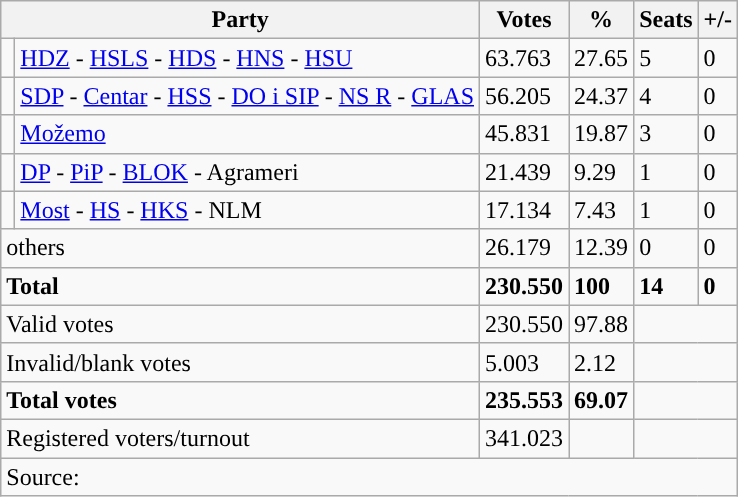<table class="wikitable" style="text-align: left;">
<tr>
<th colspan="2">Party</th>
<th>Votes</th>
<th>%</th>
<th>Seats</th>
<th>+/-</th>
</tr>
<tr>
<td width="2" style="background-color: "></td>
<td><a href='#'>HDZ</a> - <a href='#'>HSLS</a> - <a href='#'>HDS</a> - <a href='#'>HNS</a> - <a href='#'>HSU</a></td>
<td>63.763</td>
<td>27.65</td>
<td>5</td>
<td>0</td>
</tr>
<tr>
<td style="background-color: "></td>
<td><a href='#'>SDP</a> - <a href='#'>Centar</a> - <a href='#'>HSS</a> - <a href='#'>DO i SIP</a> - <a href='#'>NS R</a> - <a href='#'>GLAS</a></td>
<td>56.205</td>
<td>24.37</td>
<td>4</td>
<td>0</td>
</tr>
<tr>
<td style="background-color: "></td>
<td><a href='#'>Možemo</a></td>
<td>45.831</td>
<td>19.87</td>
<td>3</td>
<td>0</td>
</tr>
<tr>
<td style="background-color: "></td>
<td><a href='#'>DP</a> - <a href='#'>PiP</a> - <a href='#'>BLOK</a> - Agrameri</td>
<td>21.439</td>
<td>9.29</td>
<td>1</td>
<td>0</td>
</tr>
<tr>
<td style="background-color: "></td>
<td><a href='#'>Most</a> - <a href='#'>HS</a> - <a href='#'>HKS</a> - NLM</td>
<td>17.134</td>
<td>7.43</td>
<td>1</td>
<td>0</td>
</tr>
<tr>
<td colspan="2">others</td>
<td>26.179</td>
<td>12.39</td>
<td>0</td>
<td>0</td>
</tr>
<tr>
<td colspan="2"><strong>Total</strong></td>
<td><strong>230.550</strong></td>
<td><strong>100</strong></td>
<td><strong>14</strong></td>
<td><strong>0</strong></td>
</tr>
<tr>
<td colspan="2">Valid votes</td>
<td>230.550</td>
<td>97.88</td>
<td colspan="2"></td>
</tr>
<tr>
<td colspan="2">Invalid/blank votes</td>
<td>5.003</td>
<td>2.12</td>
<td colspan="2"></td>
</tr>
<tr>
<td colspan="2"><strong>Total votes</strong></td>
<td><strong>235.553</strong></td>
<td><strong>69.07</strong></td>
<td colspan="2"></td>
</tr>
<tr>
<td colspan="2">Registered voters/turnout</td>
<td votes14="5343">341.023</td>
<td></td>
<td colspan="2"></td>
</tr>
<tr>
<td colspan="6">Source: </td>
</tr>
</table>
